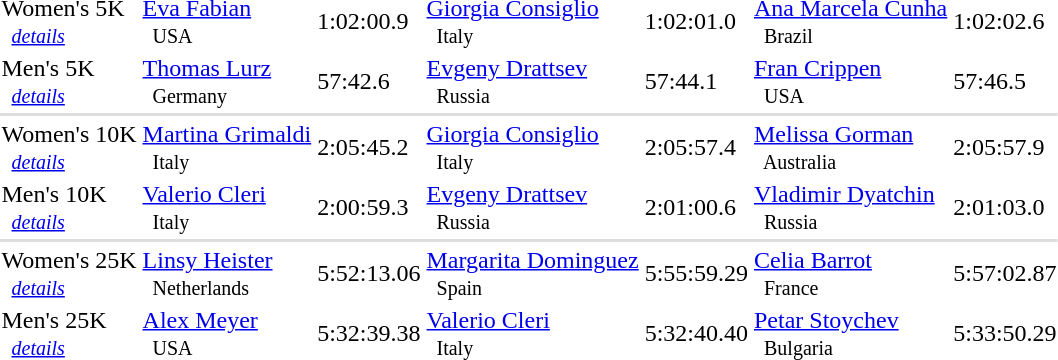<table>
<tr>
<td>Women's 5K <small><br>   <em><a href='#'>details</a></em></small></td>
<td><a href='#'>Eva Fabian</a> <small><br>    USA </small></td>
<td>1:02:00.9</td>
<td><a href='#'>Giorgia Consiglio</a> <small><br>    Italy </small></td>
<td>1:02:01.0</td>
<td><a href='#'>Ana Marcela Cunha</a> <small><br>    Brazil </small></td>
<td>1:02:02.6</td>
</tr>
<tr>
<td>Men's 5K <small><br>   <em><a href='#'>details</a></em></small></td>
<td><a href='#'>Thomas Lurz</a> <small><br>    Germany </small></td>
<td>57:42.6</td>
<td><a href='#'>Evgeny Drattsev</a> <small><br>    Russia </small></td>
<td>57:44.1</td>
<td><a href='#'>Fran Crippen</a> <small><br>    USA </small></td>
<td>57:46.5</td>
</tr>
<tr bgcolor=#DDDDDD>
<td colspan=7></td>
</tr>
<tr>
<td>Women's 10K <small><br>   <em><a href='#'>details</a></em></small></td>
<td><a href='#'>Martina Grimaldi</a> <small><br>    Italy </small></td>
<td>2:05:45.2</td>
<td><a href='#'>Giorgia Consiglio</a> <small><br>    Italy </small></td>
<td>2:05:57.4</td>
<td><a href='#'>Melissa Gorman</a> <small><br>    Australia </small></td>
<td>2:05:57.9</td>
</tr>
<tr>
<td>Men's 10K <small><br>   <em><a href='#'>details</a></em></small></td>
<td><a href='#'>Valerio Cleri</a> <small><br>    Italy </small></td>
<td>2:00:59.3</td>
<td><a href='#'>Evgeny Drattsev</a> <small><br>    Russia </small></td>
<td>2:01:00.6</td>
<td><a href='#'>Vladimir Dyatchin</a> <small><br>    Russia </small></td>
<td>2:01:03.0</td>
</tr>
<tr bgcolor=#DDDDDD>
<td colspan=7></td>
</tr>
<tr>
<td>Women's 25K <small><br>   <em><a href='#'>details</a></em></small></td>
<td><a href='#'>Linsy Heister</a> <small><br>    Netherlands </small></td>
<td>5:52:13.06</td>
<td><a href='#'>Margarita Dominguez</a> <small><br>    Spain </small></td>
<td>5:55:59.29</td>
<td><a href='#'>Celia Barrot</a> <small><br>    France </small></td>
<td>5:57:02.87</td>
</tr>
<tr>
<td>Men's 25K <small><br>   <em><a href='#'>details</a></em></small></td>
<td><a href='#'>Alex Meyer</a> <small><br>    USA </small></td>
<td>5:32:39.38</td>
<td><a href='#'>Valerio Cleri</a> <small><br>    Italy </small></td>
<td>5:32:40.40</td>
<td><a href='#'>Petar Stoychev</a> <small><br>    Bulgaria </small></td>
<td>5:33:50.29</td>
</tr>
<tr>
</tr>
</table>
